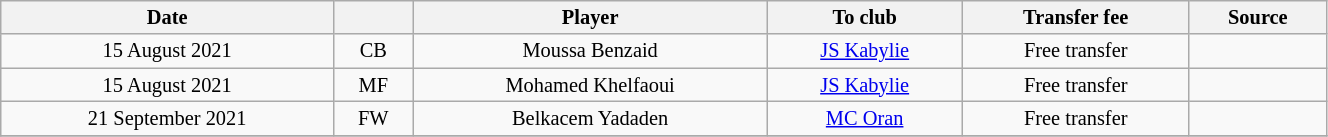<table class="wikitable sortable" style="width:70%; text-align:center; font-size:85%; text-align:centre;">
<tr>
<th>Date</th>
<th></th>
<th>Player</th>
<th>To club</th>
<th>Transfer fee</th>
<th>Source</th>
</tr>
<tr>
<td>15 August 2021</td>
<td>CB</td>
<td> Moussa Benzaid</td>
<td><a href='#'>JS Kabylie</a></td>
<td>Free transfer</td>
<td></td>
</tr>
<tr>
<td>15 August 2021</td>
<td>MF</td>
<td> Mohamed Khelfaoui</td>
<td><a href='#'>JS Kabylie</a></td>
<td>Free transfer</td>
<td></td>
</tr>
<tr>
<td>21 September 2021</td>
<td>FW</td>
<td> Belkacem Yadaden</td>
<td><a href='#'>MC Oran</a></td>
<td>Free transfer</td>
<td></td>
</tr>
<tr>
</tr>
</table>
